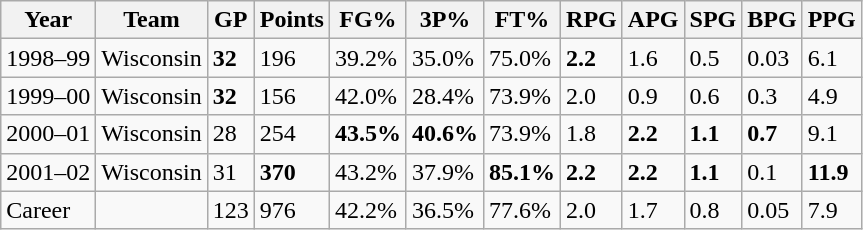<table class="wikitable">
<tr>
<th>Year</th>
<th>Team</th>
<th>GP</th>
<th>Points</th>
<th>FG%</th>
<th>3P%</th>
<th>FT%</th>
<th>RPG</th>
<th>APG</th>
<th>SPG</th>
<th>BPG</th>
<th>PPG</th>
</tr>
<tr>
<td>1998–99</td>
<td>Wisconsin</td>
<td><strong>32</strong></td>
<td>196</td>
<td>39.2%</td>
<td>35.0%</td>
<td>75.0%</td>
<td><strong>2.2</strong></td>
<td>1.6</td>
<td>0.5</td>
<td>0.03</td>
<td>6.1</td>
</tr>
<tr>
<td>1999–00</td>
<td>Wisconsin</td>
<td><strong>32</strong></td>
<td>156</td>
<td>42.0%</td>
<td>28.4%</td>
<td>73.9%</td>
<td>2.0</td>
<td>0.9</td>
<td>0.6</td>
<td>0.3</td>
<td>4.9</td>
</tr>
<tr>
<td>2000–01</td>
<td>Wisconsin</td>
<td>28</td>
<td>254</td>
<td><strong>43.5%</strong></td>
<td><strong>40.6%</strong></td>
<td>73.9%</td>
<td>1.8</td>
<td><strong>2.2</strong></td>
<td><strong>1.1</strong></td>
<td><strong>0.7</strong></td>
<td>9.1</td>
</tr>
<tr>
<td>2001–02</td>
<td>Wisconsin</td>
<td>31</td>
<td><strong>370</strong></td>
<td>43.2%</td>
<td>37.9%</td>
<td><strong>85.1%</strong></td>
<td><strong>2.2</strong></td>
<td><strong>2.2</strong></td>
<td><strong>1.1</strong></td>
<td>0.1</td>
<td><strong>11.9</strong></td>
</tr>
<tr>
<td>Career</td>
<td></td>
<td>123</td>
<td>976</td>
<td>42.2%</td>
<td>36.5%</td>
<td>77.6%</td>
<td>2.0</td>
<td>1.7</td>
<td>0.8</td>
<td>0.05</td>
<td>7.9</td>
</tr>
</table>
